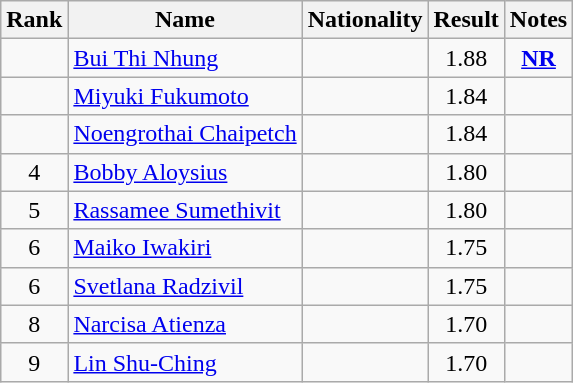<table class="wikitable sortable" style="text-align:center">
<tr>
<th>Rank</th>
<th>Name</th>
<th>Nationality</th>
<th>Result</th>
<th>Notes</th>
</tr>
<tr>
<td></td>
<td align=left><a href='#'>Bui Thi Nhung</a></td>
<td align=left></td>
<td>1.88</td>
<td><strong><a href='#'>NR</a></strong></td>
</tr>
<tr>
<td></td>
<td align=left><a href='#'>Miyuki Fukumoto</a></td>
<td align=left></td>
<td>1.84</td>
<td></td>
</tr>
<tr>
<td></td>
<td align=left><a href='#'>Noengrothai Chaipetch</a></td>
<td align=left></td>
<td>1.84</td>
<td></td>
</tr>
<tr>
<td>4</td>
<td align=left><a href='#'>Bobby Aloysius</a></td>
<td align=left></td>
<td>1.80</td>
<td></td>
</tr>
<tr>
<td>5</td>
<td align=left><a href='#'>Rassamee Sumethivit</a></td>
<td align=left></td>
<td>1.80</td>
<td></td>
</tr>
<tr>
<td>6</td>
<td align=left><a href='#'>Maiko Iwakiri</a></td>
<td align=left></td>
<td>1.75</td>
<td></td>
</tr>
<tr>
<td>6</td>
<td align=left><a href='#'>Svetlana Radzivil</a></td>
<td align=left></td>
<td>1.75</td>
<td></td>
</tr>
<tr>
<td>8</td>
<td align=left><a href='#'>Narcisa Atienza</a></td>
<td align=left></td>
<td>1.70</td>
<td></td>
</tr>
<tr>
<td>9</td>
<td align=left><a href='#'>Lin Shu-Ching</a></td>
<td align=left></td>
<td>1.70</td>
<td></td>
</tr>
</table>
